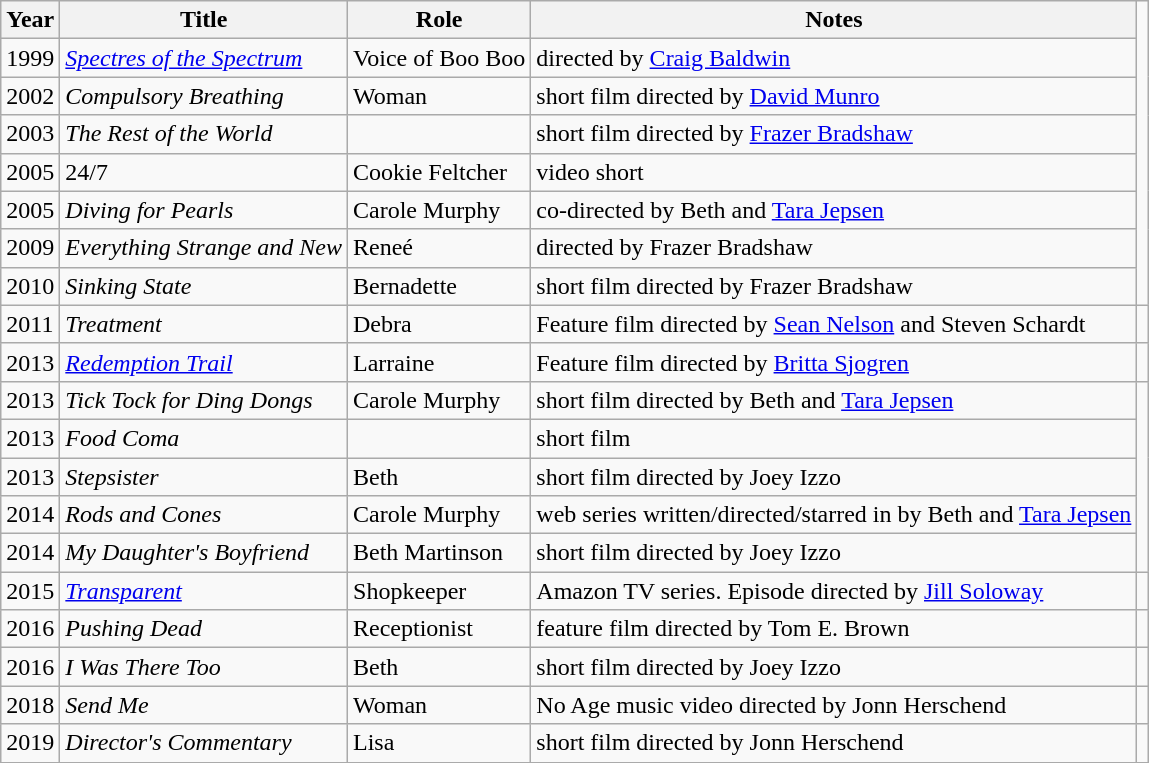<table class = "wikitable sortable">
<tr>
<th>Year</th>
<th>Title</th>
<th>Role</th>
<th class = "unsortable">Notes</th>
</tr>
<tr>
<td>1999</td>
<td><em><a href='#'>Spectres of the Spectrum</a></em></td>
<td>Voice of Boo Boo</td>
<td>directed by <a href='#'>Craig Baldwin</a></td>
</tr>
<tr>
<td>2002</td>
<td><em>Compulsory Breathing</em></td>
<td>Woman</td>
<td>short film directed by <a href='#'>David Munro</a></td>
</tr>
<tr>
<td>2003</td>
<td><em>The Rest of the World</em></td>
<td></td>
<td>short film directed by <a href='#'>Frazer Bradshaw</a></td>
</tr>
<tr>
<td>2005</td>
<td>24/7</td>
<td>Cookie Feltcher</td>
<td>video short</td>
</tr>
<tr>
<td>2005</td>
<td><em>Diving for Pearls</em></td>
<td>Carole Murphy</td>
<td>co-directed by Beth and <a href='#'>Tara Jepsen</a></td>
</tr>
<tr>
<td>2009</td>
<td><em>Everything Strange and New</em></td>
<td>Reneé</td>
<td>directed by Frazer Bradshaw</td>
</tr>
<tr>
<td>2010</td>
<td><em>Sinking State</em></td>
<td>Bernadette</td>
<td>short film directed by Frazer Bradshaw</td>
</tr>
<tr>
<td>2011</td>
<td><em>Treatment</em></td>
<td>Debra</td>
<td>Feature film directed by <a href='#'>Sean Nelson</a> and Steven Schardt</td>
<td></td>
</tr>
<tr>
<td>2013</td>
<td><em><a href='#'>Redemption Trail</a></em></td>
<td>Larraine</td>
<td>Feature film directed by <a href='#'>Britta Sjogren</a></td>
<td></td>
</tr>
<tr>
<td>2013</td>
<td><em>Tick Tock for Ding Dongs</em></td>
<td>Carole Murphy</td>
<td>short film directed by Beth and <a href='#'>Tara Jepsen</a></td>
</tr>
<tr>
<td>2013</td>
<td><em>Food Coma</em></td>
<td></td>
<td>short film</td>
</tr>
<tr>
<td>2013</td>
<td><em>Stepsister</em></td>
<td>Beth</td>
<td>short film directed by Joey Izzo</td>
</tr>
<tr>
<td>2014</td>
<td><em>Rods and Cones</em></td>
<td>Carole Murphy</td>
<td>web series written/directed/starred in by Beth and <a href='#'>Tara Jepsen</a></td>
</tr>
<tr>
<td>2014</td>
<td><em>My Daughter's Boyfriend</em></td>
<td>Beth Martinson</td>
<td>short film directed by Joey Izzo</td>
</tr>
<tr>
<td>2015</td>
<td><em><a href='#'>Transparent</a></em></td>
<td>Shopkeeper</td>
<td>Amazon TV series. Episode directed by <a href='#'>Jill Soloway</a></td>
<td></td>
</tr>
<tr>
<td>2016</td>
<td><em>Pushing Dead</em></td>
<td>Receptionist</td>
<td>feature film directed by Tom E. Brown</td>
<td></td>
</tr>
<tr>
<td>2016</td>
<td><em>I Was There Too</em></td>
<td>Beth</td>
<td>short film directed by Joey Izzo</td>
<td></td>
</tr>
<tr>
<td>2018</td>
<td><em>Send Me</em></td>
<td>Woman</td>
<td>No Age music video directed by Jonn Herschend</td>
<td></td>
</tr>
<tr>
<td>2019</td>
<td><em>Director's Commentary</em></td>
<td>Lisa</td>
<td>short film directed by Jonn Herschend</td>
<td></td>
</tr>
</table>
